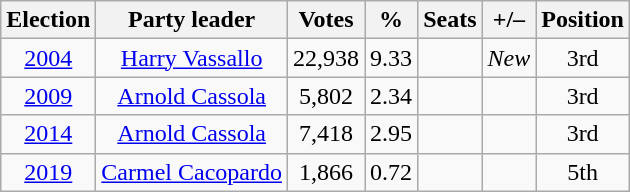<table class="wikitable" style="text-align:center">
<tr>
<th>Election</th>
<th>Party leader</th>
<th>Votes</th>
<th>%</th>
<th>Seats</th>
<th>+/–</th>
<th>Position</th>
</tr>
<tr>
<td><a href='#'>2004</a></td>
<td><a href='#'>Harry Vassallo</a></td>
<td>22,938</td>
<td>9.33</td>
<td></td>
<td><em>New</em></td>
<td>3rd</td>
</tr>
<tr>
<td><a href='#'>2009</a></td>
<td><a href='#'>Arnold Cassola</a></td>
<td>5,802</td>
<td>2.34</td>
<td></td>
<td></td>
<td> 3rd</td>
</tr>
<tr>
<td><a href='#'>2014</a></td>
<td><a href='#'>Arnold Cassola</a></td>
<td>7,418</td>
<td>2.95</td>
<td></td>
<td></td>
<td> 3rd</td>
</tr>
<tr>
<td><a href='#'>2019</a></td>
<td><a href='#'>Carmel Cacopardo</a></td>
<td>1,866</td>
<td>0.72</td>
<td></td>
<td></td>
<td> 5th</td>
</tr>
</table>
